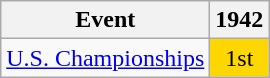<table class="wikitable">
<tr>
<th>Event</th>
<th>1942</th>
</tr>
<tr>
<td><a href='#'>U.S. Championships</a></td>
<td align="center" bgcolor="gold">1st</td>
</tr>
</table>
